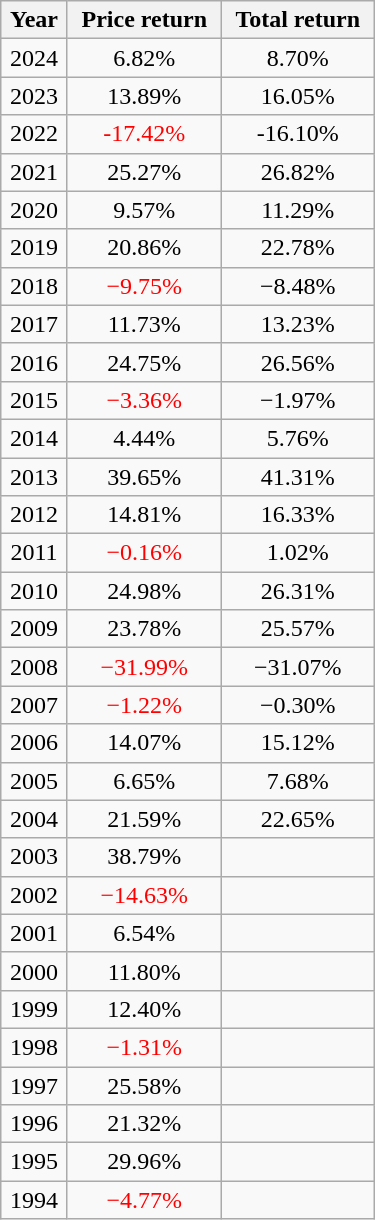<table class="wikitable sortable" style="text-align:center"  width=250px>
<tr>
<th scope="col"><strong>Year</strong></th>
<th scope="col"><strong>Price return</strong></th>
<th scope="col"><strong>Total return</strong></th>
</tr>
<tr>
<td>2024</td>
<td>6.82%</td>
<td>8.70%</td>
</tr>
<tr>
<td>2023</td>
<td>13.89%</td>
<td>16.05%</td>
</tr>
<tr>
<td>2022</td>
<td style="color:red">-17.42%</td>
<td>-16.10%</td>
</tr>
<tr>
<td>2021</td>
<td>25.27%</td>
<td>26.82%</td>
</tr>
<tr>
<td>2020</td>
<td>9.57%</td>
<td>11.29%</td>
</tr>
<tr>
<td>2019</td>
<td>20.86%</td>
<td>22.78%</td>
</tr>
<tr>
<td>2018</td>
<td style="color:red">−9.75%</td>
<td>−8.48%</td>
</tr>
<tr>
<td>2017</td>
<td>11.73%</td>
<td>13.23%</td>
</tr>
<tr>
<td>2016</td>
<td>24.75%</td>
<td>26.56%</td>
</tr>
<tr>
<td>2015</td>
<td style="color:red">−3.36%</td>
<td>−1.97%</td>
</tr>
<tr>
<td>2014</td>
<td>4.44%</td>
<td>5.76%</td>
</tr>
<tr>
<td>2013</td>
<td>39.65%</td>
<td>41.31%</td>
</tr>
<tr>
<td>2012</td>
<td>14.81%</td>
<td>16.33%</td>
</tr>
<tr>
<td>2011</td>
<td style="color:red">−0.16%</td>
<td>1.02%</td>
</tr>
<tr>
<td>2010</td>
<td>24.98%</td>
<td>26.31%</td>
</tr>
<tr>
<td>2009</td>
<td>23.78%</td>
<td>25.57%</td>
</tr>
<tr>
<td>2008</td>
<td style="color:red">−31.99%</td>
<td>−31.07%</td>
</tr>
<tr>
<td>2007</td>
<td style="color:red">−1.22%</td>
<td>−0.30%</td>
</tr>
<tr>
<td>2006</td>
<td>14.07%</td>
<td>15.12%</td>
</tr>
<tr>
<td>2005</td>
<td>6.65%</td>
<td>7.68%</td>
</tr>
<tr>
<td>2004</td>
<td>21.59%</td>
<td>22.65%</td>
</tr>
<tr>
<td>2003</td>
<td>38.79%</td>
<td></td>
</tr>
<tr>
<td>2002</td>
<td style="color:red">−14.63%</td>
<td></td>
</tr>
<tr>
<td>2001</td>
<td>6.54%</td>
<td></td>
</tr>
<tr>
<td>2000</td>
<td>11.80%</td>
<td></td>
</tr>
<tr>
<td>1999</td>
<td>12.40%</td>
<td></td>
</tr>
<tr>
<td>1998</td>
<td style="color:red">−1.31%</td>
<td></td>
</tr>
<tr>
<td>1997</td>
<td>25.58%</td>
<td></td>
</tr>
<tr>
<td>1996</td>
<td>21.32%</td>
<td></td>
</tr>
<tr>
<td>1995</td>
<td>29.96%</td>
<td></td>
</tr>
<tr>
<td>1994</td>
<td style="color:red">−4.77%</td>
<td></td>
</tr>
</table>
